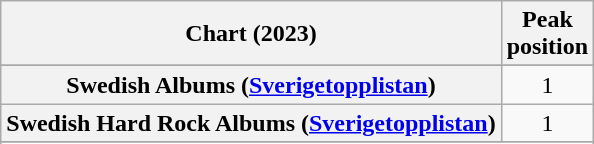<table class="wikitable sortable plainrowheaders" style="text-align:center;">
<tr>
<th scope="col">Chart (2023)</th>
<th scope="col">Peak<br>position</th>
</tr>
<tr>
</tr>
<tr>
</tr>
<tr>
</tr>
<tr>
</tr>
<tr>
</tr>
<tr>
</tr>
<tr>
</tr>
<tr>
</tr>
<tr>
</tr>
<tr>
</tr>
<tr>
</tr>
<tr>
</tr>
<tr>
<th scope="row">Swedish Albums (<a href='#'>Sverigetopplistan</a>)</th>
<td>1</td>
</tr>
<tr>
<th scope="row">Swedish Hard Rock Albums (<a href='#'>Sverigetopplistan</a>)</th>
<td>1</td>
</tr>
<tr>
</tr>
<tr>
</tr>
<tr>
</tr>
<tr>
</tr>
<tr>
</tr>
<tr>
</tr>
<tr>
</tr>
</table>
